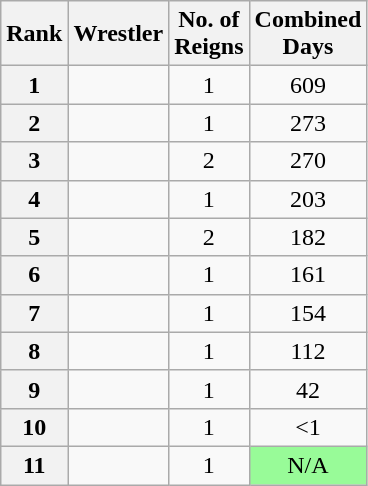<table class="wikitable sortable" style="text-align: center">
<tr>
<th>Rank</th>
<th>Wrestler</th>
<th>No. of<br>Reigns</th>
<th>Combined<br>Days</th>
</tr>
<tr>
<th>1</th>
<td></td>
<td>1</td>
<td>609</td>
</tr>
<tr>
<th>2</th>
<td></td>
<td>1</td>
<td>273</td>
</tr>
<tr>
<th>3</th>
<td></td>
<td>2</td>
<td>270</td>
</tr>
<tr>
<th>4</th>
<td></td>
<td>1</td>
<td>203</td>
</tr>
<tr>
<th>5</th>
<td></td>
<td>2</td>
<td>182</td>
</tr>
<tr>
<th>6</th>
<td></td>
<td>1</td>
<td>161</td>
</tr>
<tr>
<th>7</th>
<td></td>
<td>1</td>
<td>154</td>
</tr>
<tr>
<th>8</th>
<td></td>
<td>1</td>
<td>112</td>
</tr>
<tr>
<th>9</th>
<td></td>
<td>1</td>
<td>42</td>
</tr>
<tr>
<th>10</th>
<td></td>
<td>1</td>
<td><1</td>
</tr>
<tr>
<th>11</th>
<td></td>
<td>1</td>
<td style="background-color:#98FB98">N/A</td>
</tr>
</table>
